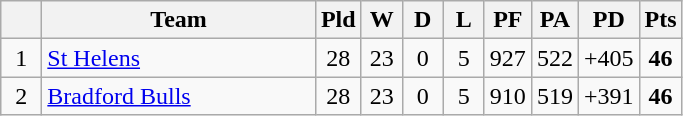<table class="wikitable" style="text-align:center;">
<tr>
<th style="width:20px;" abbr="Position"></th>
<th width=175>Team</th>
<th style="width:20px;" abbr="Played">Pld</th>
<th style="width:20px;" abbr="Won">W</th>
<th style="width:20px;" abbr="Drawn">D</th>
<th style="width:20px;" abbr="Lost">L</th>
<th style="width:20px;" abbr="Points for">PF</th>
<th style="width:20px;" abbr="Points against">PA</th>
<th style="width:20px;" abbr="Points difference">PD</th>
<th style="width:20px;" abbr="Points">Pts</th>
</tr>
<tr>
<td>1</td>
<td style="text-align:left;"> <a href='#'>St Helens</a></td>
<td>28</td>
<td>23</td>
<td>0</td>
<td>5</td>
<td>927</td>
<td>522</td>
<td>+405</td>
<td><strong>46</strong></td>
</tr>
<tr>
<td>2</td>
<td style="text-align:left;"> <a href='#'>Bradford Bulls</a></td>
<td>28</td>
<td>23</td>
<td>0</td>
<td>5</td>
<td>910</td>
<td>519</td>
<td>+391</td>
<td><strong>46</strong></td>
</tr>
</table>
